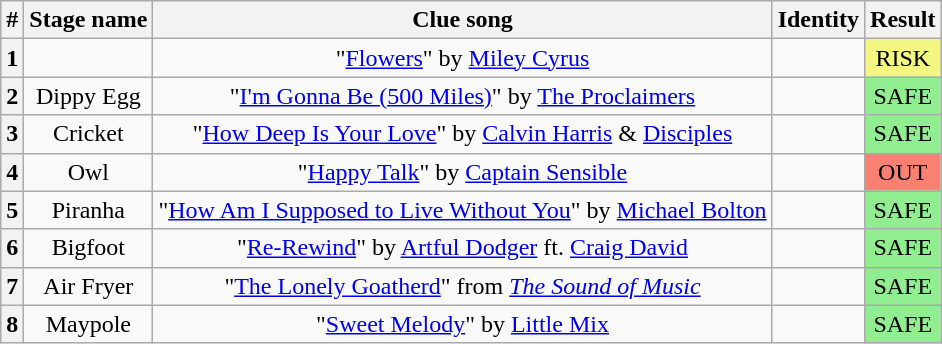<table class="wikitable plainrowheaders" style="text-align: center;">
<tr>
<th>#</th>
<th>Stage name</th>
<th>Clue song</th>
<th>Identity</th>
<th>Result</th>
</tr>
<tr>
<th>1</th>
<td></td>
<td>"<a href='#'>Flowers</a>" by <a href='#'>Miley Cyrus</a></td>
<td></td>
<td bgcolor="#F3F781">RISK</td>
</tr>
<tr>
<th>2</th>
<td>Dippy Egg</td>
<td>"<a href='#'>I'm Gonna Be (500 Miles)</a>" by <a href='#'>The Proclaimers</a></td>
<td></td>
<td bgcolor="lightgreen">SAFE</td>
</tr>
<tr>
<th>3</th>
<td>Cricket</td>
<td>"<a href='#'>How Deep Is Your Love</a>" by <a href='#'>Calvin Harris</a> & <a href='#'>Disciples</a></td>
<td></td>
<td bgcolor="lightgreen">SAFE</td>
</tr>
<tr>
<th>4</th>
<td>Owl</td>
<td>"<a href='#'>Happy Talk</a>" by <a href='#'>Captain Sensible</a></td>
<td></td>
<td bgcolor="salmon">OUT</td>
</tr>
<tr>
<th>5</th>
<td>Piranha</td>
<td>"<a href='#'>How Am I Supposed to Live Without You</a>" by <a href='#'>Michael Bolton</a></td>
<td></td>
<td bgcolor="lightgreen">SAFE</td>
</tr>
<tr>
<th>6</th>
<td>Bigfoot</td>
<td>"<a href='#'>Re-Rewind</a>" by <a href='#'>Artful Dodger</a> ft. <a href='#'>Craig David</a></td>
<td></td>
<td bgcolor="lightgreen">SAFE</td>
</tr>
<tr>
<th>7</th>
<td>Air Fryer</td>
<td>"<a href='#'>The Lonely Goatherd</a>" from <em><a href='#'>The Sound of Music</a></em></td>
<td></td>
<td bgcolor="lightgreen">SAFE</td>
</tr>
<tr>
<th>8</th>
<td>Maypole</td>
<td>"<a href='#'>Sweet Melody</a>" by <a href='#'>Little Mix</a></td>
<td></td>
<td bgcolor="lightgreen">SAFE</td>
</tr>
</table>
